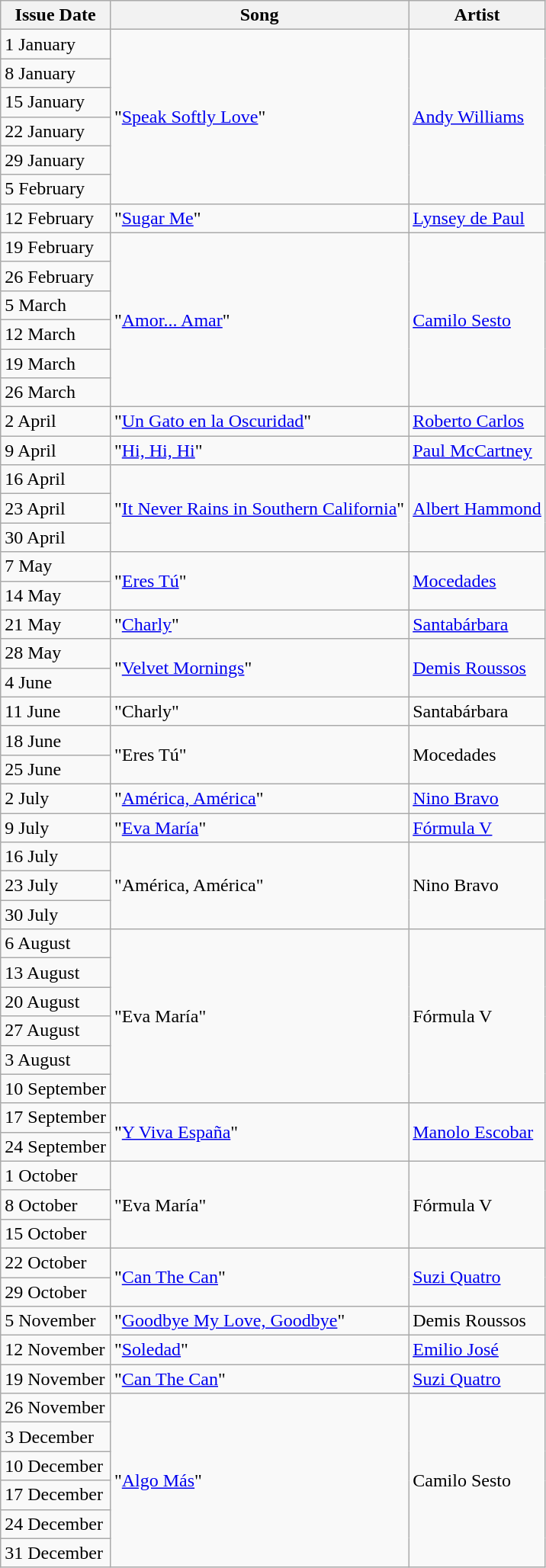<table class="wikitable">
<tr>
<th>Issue Date</th>
<th>Song</th>
<th>Artist</th>
</tr>
<tr>
<td>1 January</td>
<td rowspan=6>"<a href='#'>Speak Softly Love</a>"</td>
<td rowspan=6><a href='#'>Andy Williams</a></td>
</tr>
<tr>
<td>8 January</td>
</tr>
<tr>
<td>15 January</td>
</tr>
<tr>
<td>22 January</td>
</tr>
<tr>
<td>29 January</td>
</tr>
<tr>
<td>5 February</td>
</tr>
<tr>
<td>12 February</td>
<td rowspan=1>"<a href='#'>Sugar Me</a>"</td>
<td rowspan=1><a href='#'>Lynsey de Paul</a></td>
</tr>
<tr>
<td>19 February</td>
<td rowspan=6>"<a href='#'>Amor... Amar</a>"</td>
<td rowspan=6><a href='#'>Camilo Sesto</a></td>
</tr>
<tr>
<td>26 February</td>
</tr>
<tr>
<td>5 March</td>
</tr>
<tr>
<td>12 March</td>
</tr>
<tr>
<td>19 March</td>
</tr>
<tr>
<td>26 March</td>
</tr>
<tr>
<td>2 April</td>
<td rowspan=1>"<a href='#'>Un Gato en la Oscuridad</a>"</td>
<td rowspan=1><a href='#'>Roberto Carlos</a></td>
</tr>
<tr>
<td>9 April</td>
<td rowspan=1>"<a href='#'>Hi, Hi, Hi</a>"</td>
<td rowspan=1><a href='#'>Paul McCartney</a></td>
</tr>
<tr>
<td>16 April</td>
<td rowspan=3>"<a href='#'>It Never Rains in Southern California</a>"</td>
<td rowspan=3><a href='#'>Albert Hammond</a></td>
</tr>
<tr>
<td>23 April</td>
</tr>
<tr>
<td>30 April</td>
</tr>
<tr>
<td>7 May</td>
<td rowspan=2>"<a href='#'>Eres Tú</a>"</td>
<td rowspan=2><a href='#'>Mocedades</a></td>
</tr>
<tr>
<td>14 May</td>
</tr>
<tr>
<td>21 May</td>
<td rowspan=1>"<a href='#'>Charly</a>"</td>
<td rowspan=1><a href='#'>Santabárbara</a></td>
</tr>
<tr>
<td>28 May</td>
<td rowspan=2>"<a href='#'>Velvet Mornings</a>"</td>
<td rowspan=2><a href='#'>Demis Roussos</a></td>
</tr>
<tr>
<td>4 June</td>
</tr>
<tr>
<td>11 June</td>
<td>"Charly"</td>
<td>Santabárbara</td>
</tr>
<tr>
<td>18 June</td>
<td rowspan=2>"Eres Tú"</td>
<td rowspan=2>Mocedades</td>
</tr>
<tr>
<td>25 June</td>
</tr>
<tr>
<td>2 July</td>
<td rowspan=1>"<a href='#'>América, América</a>"</td>
<td rowspan=1><a href='#'>Nino Bravo</a></td>
</tr>
<tr>
<td>9 July</td>
<td rowspan=1>"<a href='#'>Eva María</a>"</td>
<td rowspan=1><a href='#'>Fórmula V</a></td>
</tr>
<tr>
<td>16 July</td>
<td rowspan=3>"América, América"</td>
<td rowspan=3>Nino Bravo</td>
</tr>
<tr>
<td>23 July</td>
</tr>
<tr>
<td>30 July</td>
</tr>
<tr>
<td>6 August</td>
<td rowspan=6>"Eva María"</td>
<td rowspan=6>Fórmula V</td>
</tr>
<tr>
<td>13 August</td>
</tr>
<tr>
<td>20 August</td>
</tr>
<tr>
<td>27 August</td>
</tr>
<tr>
<td>3 August</td>
</tr>
<tr>
<td>10 September</td>
</tr>
<tr>
<td>17 September</td>
<td rowspan=2>"<a href='#'>Y Viva España</a>"</td>
<td rowspan=2><a href='#'>Manolo Escobar</a></td>
</tr>
<tr>
<td>24 September</td>
</tr>
<tr>
<td>1 October</td>
<td rowspan=3>"Eva María"</td>
<td rowspan=3>Fórmula V</td>
</tr>
<tr>
<td>8 October</td>
</tr>
<tr>
<td>15 October</td>
</tr>
<tr>
<td>22 October</td>
<td rowspan=2>"<a href='#'>Can The Can</a>"</td>
<td rowspan=2><a href='#'>Suzi Quatro</a></td>
</tr>
<tr>
<td>29 October</td>
</tr>
<tr>
<td>5 November</td>
<td>"<a href='#'>Goodbye My Love, Goodbye</a>"</td>
<td>Demis Roussos</td>
</tr>
<tr>
<td>12 November</td>
<td rowspan=1>"<a href='#'>Soledad</a>"</td>
<td rowspan=1><a href='#'>Emilio José</a></td>
</tr>
<tr>
<td>19 November</td>
<td rowspan=1>"<a href='#'>Can The Can</a>"</td>
<td rowspan=1><a href='#'>Suzi Quatro</a></td>
</tr>
<tr>
<td>26 November</td>
<td rowspan=6>"<a href='#'>Algo Más</a>"</td>
<td rowspan=6>Camilo Sesto</td>
</tr>
<tr>
<td>3 December</td>
</tr>
<tr>
<td>10 December</td>
</tr>
<tr>
<td>17 December</td>
</tr>
<tr>
<td>24 December</td>
</tr>
<tr>
<td>31 December</td>
</tr>
</table>
